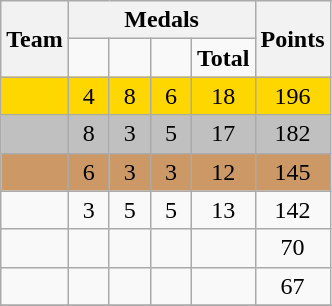<table class="wikitable" style="text-align:center;">
<tr>
<th rowspan=2>Team</th>
<th colspan=4>Medals</th>
<th rowspan=2>Points</th>
</tr>
<tr>
<td width=20px></td>
<td width=20px></td>
<td width=20px></td>
<td><strong>Total</strong></td>
</tr>
<tr bgcolor=gold>
<td align=left></td>
<td>4</td>
<td>8</td>
<td>6</td>
<td>18</td>
<td>196</td>
</tr>
<tr bgcolor=silver>
<td align=left></td>
<td>8</td>
<td>3</td>
<td>5</td>
<td>17</td>
<td>182</td>
</tr>
<tr bgcolor="CC9966">
<td align=left></td>
<td>6</td>
<td>3</td>
<td>3</td>
<td>12</td>
<td>145</td>
</tr>
<tr>
<td align=left></td>
<td>3</td>
<td>5</td>
<td>5</td>
<td>13</td>
<td>142</td>
</tr>
<tr>
<td align=left></td>
<td></td>
<td></td>
<td></td>
<td></td>
<td>70</td>
</tr>
<tr>
<td align=left></td>
<td></td>
<td></td>
<td></td>
<td></td>
<td>67</td>
</tr>
<tr>
</tr>
</table>
